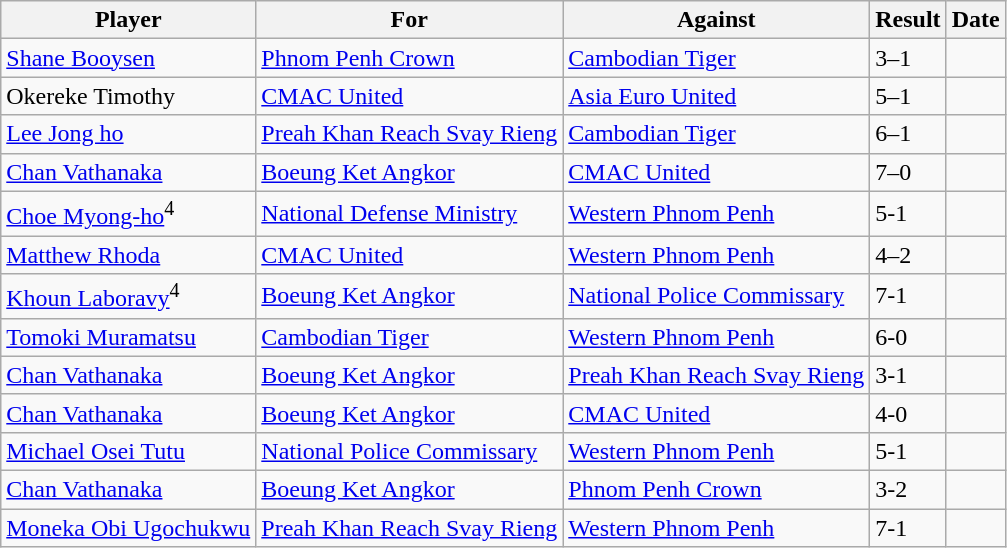<table class="wikitable sortable">
<tr>
<th>Player</th>
<th>For</th>
<th>Against</th>
<th align=center>Result</th>
<th>Date</th>
</tr>
<tr>
<td> <a href='#'>Shane Booysen</a></td>
<td><a href='#'>Phnom Penh Crown</a></td>
<td><a href='#'>Cambodian Tiger</a></td>
<td>3–1</td>
<td></td>
</tr>
<tr>
<td> Okereke Timothy</td>
<td><a href='#'>CMAC United</a></td>
<td><a href='#'>Asia Euro United</a></td>
<td>5–1</td>
<td></td>
</tr>
<tr>
<td> <a href='#'>Lee Jong ho</a></td>
<td><a href='#'>Preah Khan Reach Svay Rieng</a></td>
<td><a href='#'>Cambodian Tiger</a></td>
<td>6–1</td>
<td></td>
</tr>
<tr>
<td> <a href='#'>Chan Vathanaka</a></td>
<td><a href='#'>Boeung Ket Angkor</a></td>
<td><a href='#'>CMAC United</a></td>
<td>7–0</td>
<td></td>
</tr>
<tr>
<td> <a href='#'>Choe Myong-ho</a><sup>4</sup></td>
<td><a href='#'>National Defense Ministry</a></td>
<td><a href='#'>Western Phnom Penh</a></td>
<td>5-1</td>
<td></td>
</tr>
<tr>
<td> <a href='#'>Matthew Rhoda</a></td>
<td><a href='#'>CMAC United</a></td>
<td><a href='#'>Western Phnom Penh</a></td>
<td>4–2</td>
<td></td>
</tr>
<tr>
<td> <a href='#'>Khoun Laboravy</a><sup>4</sup></td>
<td><a href='#'>Boeung Ket Angkor</a></td>
<td><a href='#'>National Police Commissary</a></td>
<td>7-1</td>
<td></td>
</tr>
<tr>
<td> <a href='#'>Tomoki Muramatsu</a></td>
<td><a href='#'>Cambodian Tiger</a></td>
<td><a href='#'>Western Phnom Penh</a></td>
<td>6-0</td>
<td></td>
</tr>
<tr>
<td> <a href='#'>Chan Vathanaka</a></td>
<td><a href='#'>Boeung Ket Angkor</a></td>
<td><a href='#'>Preah Khan Reach Svay Rieng</a></td>
<td>3-1</td>
<td></td>
</tr>
<tr>
<td> <a href='#'>Chan Vathanaka</a></td>
<td><a href='#'>Boeung Ket Angkor</a></td>
<td><a href='#'>CMAC United</a></td>
<td>4-0</td>
<td></td>
</tr>
<tr>
<td> <a href='#'>Michael Osei Tutu</a></td>
<td><a href='#'>National Police Commissary</a></td>
<td><a href='#'>Western Phnom Penh</a></td>
<td>5-1</td>
<td></td>
</tr>
<tr>
<td> <a href='#'>Chan Vathanaka</a></td>
<td><a href='#'>Boeung Ket Angkor</a></td>
<td><a href='#'>Phnom Penh Crown</a></td>
<td>3-2</td>
<td></td>
</tr>
<tr>
<td> <a href='#'>Moneka Obi Ugochukwu</a></td>
<td><a href='#'>Preah Khan Reach Svay Rieng</a></td>
<td><a href='#'>Western Phnom Penh</a></td>
<td>7-1</td>
<td></td>
</tr>
</table>
